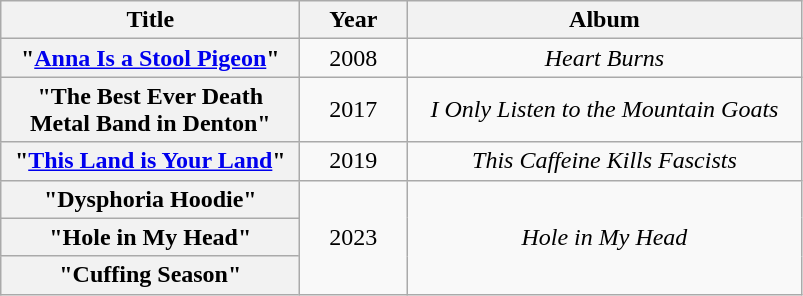<table class="wikitable plainrowheaders" style="text-align:center;" border="1">
<tr>
<th scope="col"  style="width:12em;">Title</th>
<th scope="col" style="width:4em;">Year</th>
<th scope="col" style="width:16em;">Album</th>
</tr>
<tr>
<th scope="row">"<a href='#'>Anna Is a Stool Pigeon</a>"</th>
<td>2008</td>
<td><em>Heart Burns</em></td>
</tr>
<tr>
<th scope="row">"The Best Ever Death Metal Band in Denton"</th>
<td>2017</td>
<td><em>I Only Listen to the Mountain Goats</em></td>
</tr>
<tr>
<th scope="row">"<a href='#'>This Land is Your Land</a>" </th>
<td>2019</td>
<td><em>This Caffeine Kills Fascists</em></td>
</tr>
<tr>
<th scope="row">"Dysphoria Hoodie"</th>
<td rowspan="3">2023</td>
<td rowspan="3"><em>Hole in My Head</em></td>
</tr>
<tr>
<th scope="row">"Hole in My Head"</th>
</tr>
<tr>
<th scope="row">"Cuffing Season"</th>
</tr>
</table>
